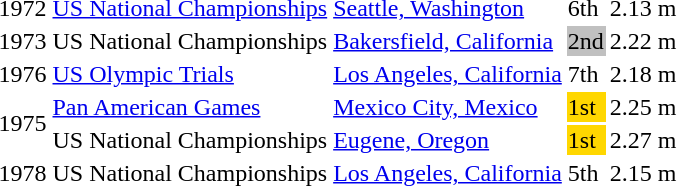<table>
<tr>
<td>1972</td>
<td><a href='#'>US National Championships</a></td>
<td><a href='#'>Seattle, Washington</a></td>
<td>6th</td>
<td>2.13 m</td>
</tr>
<tr>
<td>1973</td>
<td>US National Championships</td>
<td><a href='#'>Bakersfield, California</a></td>
<td bgcolor="silver">2nd</td>
<td>2.22 m</td>
</tr>
<tr>
<td>1976</td>
<td><a href='#'>US Olympic Trials</a></td>
<td><a href='#'>Los Angeles, California</a></td>
<td>7th</td>
<td>2.18 m</td>
</tr>
<tr>
<td rowspan=2>1975</td>
<td><a href='#'>Pan American Games</a></td>
<td><a href='#'>Mexico City, Mexico</a></td>
<td bgcolor="gold">1st</td>
<td>2.25 m</td>
</tr>
<tr>
<td>US National Championships</td>
<td><a href='#'>Eugene, Oregon</a></td>
<td bgcolor="gold">1st</td>
<td>2.27 m</td>
</tr>
<tr>
<td>1978</td>
<td>US National Championships</td>
<td><a href='#'>Los Angeles, California</a></td>
<td>5th</td>
<td>2.15 m</td>
</tr>
</table>
